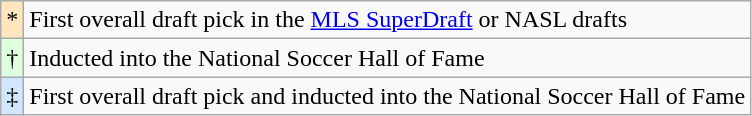<table class="wikitable">
<tr>
<td style="background:#ffe6bd; text-align:center;">*</td>
<td colspan="5">First overall draft pick in the <a href='#'>MLS SuperDraft</a> or NASL drafts</td>
</tr>
<tr>
<td style="background:#dfd; text-align:center;">†</td>
<td colspan="5">Inducted into the National Soccer Hall of Fame</td>
</tr>
<tr>
<td style="background:#d0e7ff; text-align:center;">‡</td>
<td colspan="5">First overall draft pick and inducted into the National Soccer Hall of Fame</td>
</tr>
</table>
